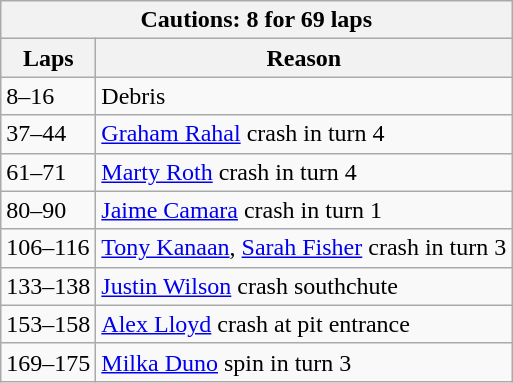<table class="wikitable">
<tr>
<th colspan=2>Cautions: 8 for 69 laps</th>
</tr>
<tr>
<th>Laps</th>
<th>Reason</th>
</tr>
<tr>
<td>8–16</td>
<td>Debris</td>
</tr>
<tr>
<td>37–44</td>
<td><a href='#'>Graham Rahal</a> crash in turn 4</td>
</tr>
<tr>
<td>61–71</td>
<td><a href='#'>Marty Roth</a> crash in turn 4</td>
</tr>
<tr>
<td>80–90</td>
<td><a href='#'>Jaime Camara</a> crash in turn 1</td>
</tr>
<tr>
<td>106–116</td>
<td><a href='#'>Tony Kanaan</a>, <a href='#'>Sarah Fisher</a> crash in turn 3</td>
</tr>
<tr>
<td>133–138</td>
<td><a href='#'>Justin Wilson</a> crash southchute</td>
</tr>
<tr>
<td>153–158</td>
<td><a href='#'>Alex Lloyd</a> crash at pit entrance</td>
</tr>
<tr>
<td>169–175</td>
<td><a href='#'>Milka Duno</a> spin in turn 3</td>
</tr>
</table>
